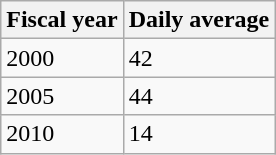<table class="wikitable">
<tr>
<th>Fiscal year</th>
<th>Daily average</th>
</tr>
<tr>
<td>2000</td>
<td>42</td>
</tr>
<tr>
<td>2005</td>
<td>44</td>
</tr>
<tr>
<td>2010</td>
<td>14</td>
</tr>
</table>
